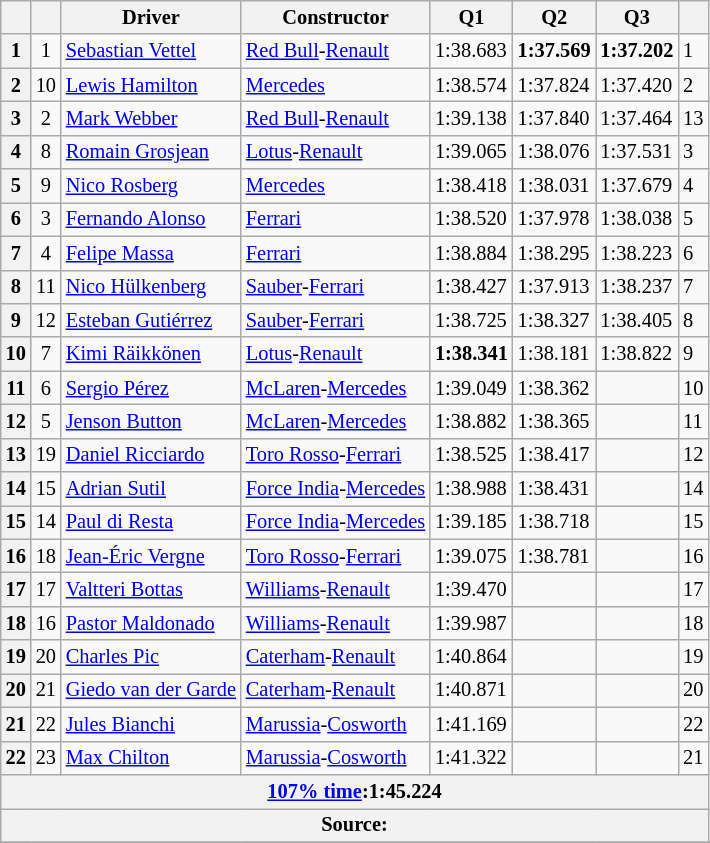<table class="wikitable sortable" style="font-size:85%">
<tr>
<th></th>
<th></th>
<th>Driver</th>
<th>Constructor</th>
<th>Q1</th>
<th>Q2</th>
<th>Q3</th>
<th></th>
</tr>
<tr>
<th>1</th>
<td align="center">1</td>
<td> <a href='#'>Sebastian Vettel</a></td>
<td><a href='#'>Red Bull</a>-<a href='#'>Renault</a></td>
<td>1:38.683</td>
<td><strong>1:37.569</strong></td>
<td><strong>1:37.202</strong></td>
<td>1</td>
</tr>
<tr>
<th>2</th>
<td align="center">10</td>
<td> <a href='#'>Lewis Hamilton</a></td>
<td><a href='#'>Mercedes</a></td>
<td>1:38.574</td>
<td>1:37.824</td>
<td>1:37.420</td>
<td>2</td>
</tr>
<tr>
<th>3</th>
<td align="center">2</td>
<td> <a href='#'>Mark Webber</a></td>
<td><a href='#'>Red Bull</a>-<a href='#'>Renault</a></td>
<td>1:39.138</td>
<td>1:37.840</td>
<td>1:37.464</td>
<td>13</td>
</tr>
<tr>
<th>4</th>
<td align="center">8</td>
<td> <a href='#'>Romain Grosjean</a></td>
<td><a href='#'>Lotus</a>-<a href='#'>Renault</a></td>
<td>1:39.065</td>
<td>1:38.076</td>
<td>1:37.531</td>
<td>3</td>
</tr>
<tr>
<th>5</th>
<td align="center">9</td>
<td> <a href='#'>Nico Rosberg</a></td>
<td><a href='#'>Mercedes</a></td>
<td>1:38.418</td>
<td>1:38.031</td>
<td>1:37.679</td>
<td>4</td>
</tr>
<tr>
<th>6</th>
<td align="center">3</td>
<td> <a href='#'>Fernando Alonso</a></td>
<td><a href='#'>Ferrari</a></td>
<td>1:38.520</td>
<td>1:37.978</td>
<td>1:38.038</td>
<td>5</td>
</tr>
<tr>
<th>7</th>
<td align="center">4</td>
<td> <a href='#'>Felipe Massa</a></td>
<td><a href='#'>Ferrari</a></td>
<td>1:38.884</td>
<td>1:38.295</td>
<td>1:38.223</td>
<td>6</td>
</tr>
<tr>
<th>8</th>
<td align="center">11</td>
<td> <a href='#'>Nico Hülkenberg</a></td>
<td><a href='#'>Sauber</a>-<a href='#'>Ferrari</a></td>
<td>1:38.427</td>
<td>1:37.913</td>
<td>1:38.237</td>
<td>7</td>
</tr>
<tr>
<th>9</th>
<td align="center">12</td>
<td> <a href='#'>Esteban Gutiérrez</a></td>
<td><a href='#'>Sauber</a>-<a href='#'>Ferrari</a></td>
<td>1:38.725</td>
<td>1:38.327</td>
<td>1:38.405</td>
<td>8</td>
</tr>
<tr>
<th>10</th>
<td align="center">7</td>
<td> <a href='#'>Kimi Räikkönen</a></td>
<td><a href='#'>Lotus</a>-<a href='#'>Renault</a></td>
<td><strong>1:38.341</strong></td>
<td>1:38.181</td>
<td>1:38.822</td>
<td>9</td>
</tr>
<tr>
<th>11</th>
<td align="center">6</td>
<td> <a href='#'>Sergio Pérez</a></td>
<td><a href='#'>McLaren</a>-<a href='#'>Mercedes</a></td>
<td>1:39.049</td>
<td>1:38.362</td>
<td></td>
<td>10</td>
</tr>
<tr>
<th>12</th>
<td align="center">5</td>
<td> <a href='#'>Jenson Button</a></td>
<td><a href='#'>McLaren</a>-<a href='#'>Mercedes</a></td>
<td>1:38.882</td>
<td>1:38.365</td>
<td></td>
<td>11</td>
</tr>
<tr>
<th>13</th>
<td align="center">19</td>
<td> <a href='#'>Daniel Ricciardo</a></td>
<td><a href='#'>Toro Rosso</a>-<a href='#'>Ferrari</a></td>
<td>1:38.525</td>
<td>1:38.417</td>
<td></td>
<td>12</td>
</tr>
<tr>
<th>14</th>
<td align="center">15</td>
<td> <a href='#'>Adrian Sutil</a></td>
<td><a href='#'>Force India</a>-<a href='#'>Mercedes</a></td>
<td>1:38.988</td>
<td>1:38.431</td>
<td></td>
<td>14</td>
</tr>
<tr>
<th>15</th>
<td align="center">14</td>
<td> <a href='#'>Paul di Resta</a></td>
<td><a href='#'>Force India</a>-<a href='#'>Mercedes</a></td>
<td>1:39.185</td>
<td>1:38.718</td>
<td></td>
<td>15</td>
</tr>
<tr>
<th>16</th>
<td align="center">18</td>
<td> <a href='#'>Jean-Éric Vergne</a></td>
<td><a href='#'>Toro Rosso</a>-<a href='#'>Ferrari</a></td>
<td>1:39.075</td>
<td>1:38.781</td>
<td></td>
<td>16</td>
</tr>
<tr>
<th>17</th>
<td align="center">17</td>
<td> <a href='#'>Valtteri Bottas</a></td>
<td><a href='#'>Williams</a>-<a href='#'>Renault</a></td>
<td>1:39.470</td>
<td></td>
<td></td>
<td>17</td>
</tr>
<tr>
<th>18</th>
<td align="center">16</td>
<td> <a href='#'>Pastor Maldonado</a></td>
<td><a href='#'>Williams</a>-<a href='#'>Renault</a></td>
<td>1:39.987</td>
<td></td>
<td></td>
<td>18</td>
</tr>
<tr>
<th>19</th>
<td align="center">20</td>
<td> <a href='#'>Charles Pic</a></td>
<td><a href='#'>Caterham</a>-<a href='#'>Renault</a></td>
<td>1:40.864</td>
<td></td>
<td></td>
<td>19</td>
</tr>
<tr>
<th>20</th>
<td align="center">21</td>
<td> <a href='#'>Giedo van der Garde</a></td>
<td><a href='#'>Caterham</a>-<a href='#'>Renault</a></td>
<td>1:40.871</td>
<td></td>
<td></td>
<td>20</td>
</tr>
<tr>
<th>21</th>
<td align="center">22</td>
<td> <a href='#'>Jules Bianchi</a></td>
<td><a href='#'>Marussia</a>-<a href='#'>Cosworth</a></td>
<td>1:41.169</td>
<td></td>
<td></td>
<td>22</td>
</tr>
<tr>
<th>22</th>
<td align="center">23</td>
<td> <a href='#'>Max Chilton</a></td>
<td><a href='#'>Marussia</a>-<a href='#'>Cosworth</a></td>
<td>1:41.322</td>
<td></td>
<td></td>
<td>21</td>
</tr>
<tr>
<th colspan=8><a href='#'>107% time</a>:1:45.224</th>
</tr>
<tr>
<th colspan=8>Source:</th>
</tr>
<tr>
</tr>
</table>
